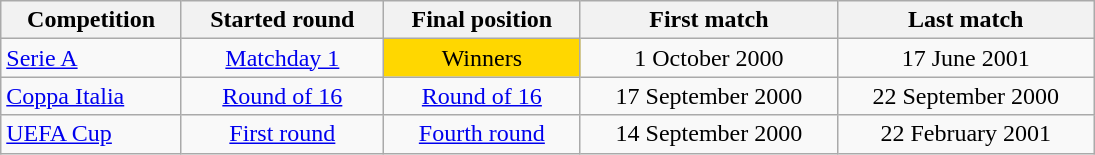<table class=wikitable style="text-align:center; width:730px">
<tr>
<th style=text-align:center; width:150px;>Competition</th>
<th style=text-align:center; width:100px;>Started round</th>
<th style=text-align:center; width:100px;>Final position</th>
<th style=text-align:center; width:150px;>First match</th>
<th style=text-align:center; width:140px;>Last match</th>
</tr>
<tr>
<td style=text-align:left;><a href='#'>Serie A</a></td>
<td><a href='#'>Matchday 1</a></td>
<td style=background:#FFD700;>Winners</td>
<td>1 October 2000</td>
<td>17 June 2001</td>
</tr>
<tr>
<td style=text-align:left;><a href='#'>Coppa Italia</a></td>
<td><a href='#'>Round of 16</a></td>
<td><a href='#'>Round of 16</a></td>
<td>17 September 2000</td>
<td>22 September 2000</td>
</tr>
<tr>
<td style=text-align:left;><a href='#'>UEFA Cup</a></td>
<td><a href='#'>First round</a></td>
<td><a href='#'>Fourth round</a></td>
<td>14 September 2000</td>
<td>22 February 2001</td>
</tr>
</table>
